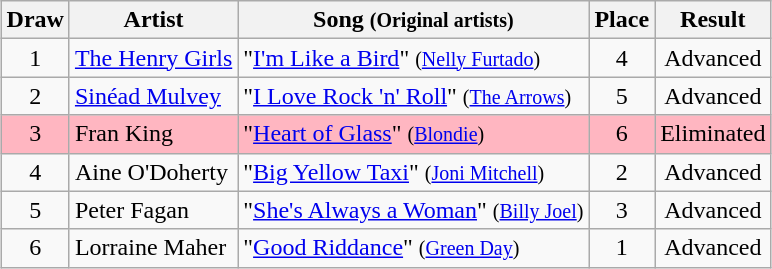<table class="sortable wikitable" style="margin: 1em auto 1em auto; text-align:center">
<tr>
<th>Draw</th>
<th>Artist</th>
<th>Song <small>(Original artists)</small></th>
<th>Place</th>
<th>Result</th>
</tr>
<tr>
<td>1</td>
<td align="left"><a href='#'>The Henry Girls</a></td>
<td align="left">"<a href='#'>I'm Like a Bird</a>" <small>(<a href='#'>Nelly Furtado</a>)</small></td>
<td>4</td>
<td>Advanced</td>
</tr>
<tr>
<td>2</td>
<td align="left"><a href='#'>Sinéad Mulvey</a></td>
<td align="left">"<a href='#'>I Love Rock 'n' Roll</a>" <small>(<a href='#'>The Arrows</a>)</small></td>
<td>5</td>
<td>Advanced</td>
</tr>
<tr style="background:lightpink;">
<td>3</td>
<td align="left">Fran King</td>
<td align="left">"<a href='#'>Heart of Glass</a>" <small>(<a href='#'>Blondie</a>)</small></td>
<td>6</td>
<td>Eliminated</td>
</tr>
<tr>
<td>4</td>
<td align="left">Aine O'Doherty</td>
<td align="left">"<a href='#'>Big Yellow Taxi</a>" <small>(<a href='#'>Joni Mitchell</a>)</small></td>
<td>2</td>
<td>Advanced</td>
</tr>
<tr>
<td>5</td>
<td align="left">Peter Fagan</td>
<td align="left">"<a href='#'>She's Always a Woman</a>" <small>(<a href='#'>Billy Joel</a>)</small></td>
<td>3</td>
<td>Advanced</td>
</tr>
<tr>
<td>6</td>
<td align="left">Lorraine Maher</td>
<td align="left">"<a href='#'>Good Riddance</a>" <small>(<a href='#'>Green Day</a>)</small></td>
<td>1</td>
<td>Advanced</td>
</tr>
</table>
